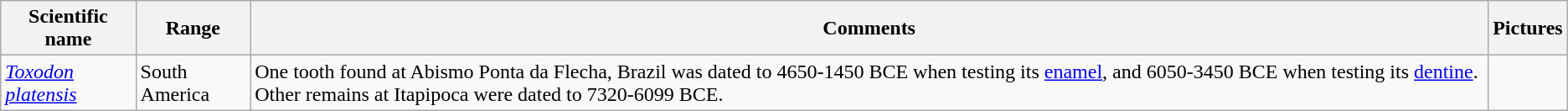<table class="wikitable">
<tr>
<th>Scientific name</th>
<th>Range</th>
<th class="unsortable">Comments</th>
<th class="unsortable">Pictures</th>
</tr>
<tr>
<td><em><a href='#'>Toxodon platensis</a></em></td>
<td>South America</td>
<td>One tooth found at Abismo Ponta da Flecha, Brazil was dated to 4650-1450 BCE when testing its <a href='#'>enamel</a>, and 6050-3450 BCE when testing its <a href='#'>dentine</a>. Other remains at Itapipoca were dated to 7320-6099 BCE.</td>
<td></td>
</tr>
</table>
